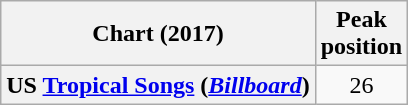<table class="wikitable plainrowheaders" style="text-align:center">
<tr>
<th>Chart (2017)</th>
<th>Peak<br>position</th>
</tr>
<tr>
<th scope="row">US <a href='#'>Tropical Songs</a> (<em><a href='#'>Billboard</a></em>)</th>
<td style="text-align:center;">26</td>
</tr>
</table>
